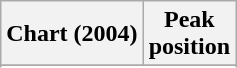<table class="wikitable sortable plainrowheaders" style="text-align:center">
<tr>
<th scope="col">Chart (2004)</th>
<th scope="col">Peak<br> position</th>
</tr>
<tr>
</tr>
<tr>
</tr>
<tr>
</tr>
<tr>
</tr>
</table>
